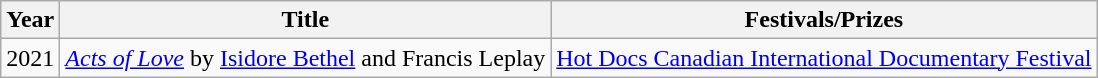<table class="wikitable">
<tr>
<th>Year</th>
<th>Title</th>
<th>Festivals/Prizes</th>
</tr>
<tr>
<td rowspan="1">2021</td>
<td><em><a href='#'>Acts of Love</a></em> by <a href='#'>Isidore Bethel</a> and Francis Leplay</td>
<td><a href='#'>Hot Docs Canadian International Documentary Festival</a></td>
</tr>
</table>
